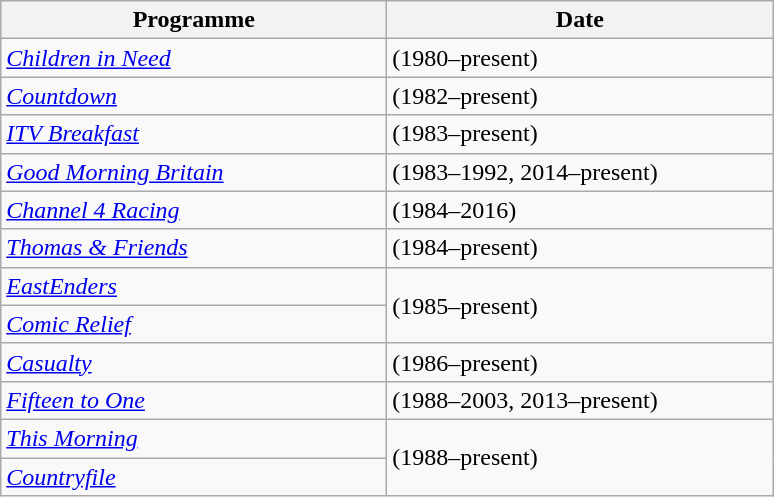<table class="wikitable">
<tr>
<th width=250>Programme</th>
<th width=250>Date</th>
</tr>
<tr>
<td><em><a href='#'>Children in Need</a></em></td>
<td>(1980–present)</td>
</tr>
<tr>
<td><em><a href='#'>Countdown</a></em></td>
<td>(1982–present)</td>
</tr>
<tr>
<td><em><a href='#'>ITV Breakfast</a></em></td>
<td>(1983–present)</td>
</tr>
<tr>
<td><em><a href='#'>Good Morning Britain</a></em></td>
<td>(1983–1992, 2014–present)</td>
</tr>
<tr>
<td><em><a href='#'>Channel 4 Racing</a></em></td>
<td>(1984–2016)</td>
</tr>
<tr>
<td><em><a href='#'>Thomas & Friends</a></em></td>
<td>(1984–present)</td>
</tr>
<tr>
<td><em><a href='#'>EastEnders</a></em></td>
<td rowspan="2">(1985–present)</td>
</tr>
<tr>
<td><em><a href='#'>Comic Relief</a></em></td>
</tr>
<tr>
<td><em><a href='#'>Casualty</a></em></td>
<td>(1986–present)</td>
</tr>
<tr>
<td><em><a href='#'>Fifteen to One</a></em></td>
<td>(1988–2003, 2013–present)</td>
</tr>
<tr>
<td><em><a href='#'>This Morning</a></em></td>
<td rowspan="2">(1988–present)</td>
</tr>
<tr>
<td><em><a href='#'>Countryfile</a></em></td>
</tr>
</table>
